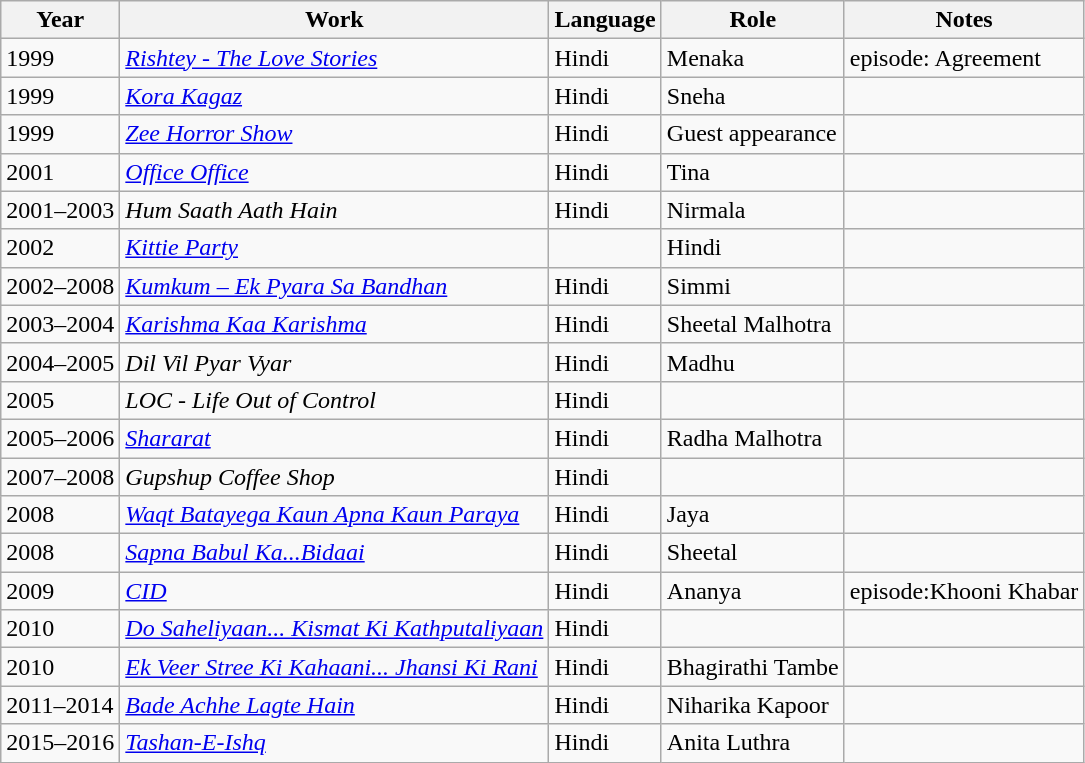<table class="wikitable">
<tr>
<th>Year</th>
<th>Work</th>
<th>Language</th>
<th>Role</th>
<th>Notes</th>
</tr>
<tr>
<td>1999</td>
<td><em><a href='#'>Rishtey - The Love Stories</a></em></td>
<td>Hindi</td>
<td>Menaka</td>
<td>episode: Agreement</td>
</tr>
<tr>
<td>1999</td>
<td><em><a href='#'>Kora Kagaz</a></em></td>
<td>Hindi</td>
<td>Sneha</td>
<td></td>
</tr>
<tr>
<td>1999</td>
<td><em><a href='#'>Zee Horror Show</a></em></td>
<td>Hindi</td>
<td>Guest appearance</td>
<td></td>
</tr>
<tr>
<td>2001</td>
<td><em><a href='#'>Office Office</a></em></td>
<td>Hindi</td>
<td>Tina</td>
<td></td>
</tr>
<tr>
<td>2001–2003</td>
<td><em>Hum Saath Aath Hain</em></td>
<td>Hindi</td>
<td>Nirmala</td>
<td></td>
</tr>
<tr>
<td>2002</td>
<td><em><a href='#'>Kittie Party</a></em></td>
<td></td>
<td>Hindi</td>
<td></td>
</tr>
<tr>
<td>2002–2008</td>
<td><em><a href='#'>Kumkum – Ek Pyara Sa Bandhan</a></em></td>
<td>Hindi</td>
<td>Simmi</td>
<td></td>
</tr>
<tr>
<td>2003–2004</td>
<td><em><a href='#'>Karishma Kaa Karishma</a></em></td>
<td>Hindi</td>
<td>Sheetal Malhotra</td>
<td></td>
</tr>
<tr>
<td>2004–2005</td>
<td><em>Dil Vil Pyar Vyar</em></td>
<td>Hindi</td>
<td>Madhu</td>
<td></td>
</tr>
<tr>
<td>2005</td>
<td><em>LOC - Life Out of Control</em></td>
<td>Hindi</td>
<td></td>
<td></td>
</tr>
<tr>
<td>2005–2006</td>
<td><em><a href='#'>Shararat</a></em></td>
<td>Hindi</td>
<td>Radha Malhotra</td>
<td></td>
</tr>
<tr>
<td>2007–2008</td>
<td><em>Gupshup Coffee Shop</em></td>
<td>Hindi</td>
<td></td>
<td></td>
</tr>
<tr>
<td>2008</td>
<td><em><a href='#'>Waqt Batayega Kaun Apna Kaun Paraya</a></em></td>
<td>Hindi</td>
<td>Jaya</td>
<td></td>
</tr>
<tr>
<td>2008</td>
<td><em><a href='#'>Sapna Babul Ka...Bidaai</a></em></td>
<td>Hindi</td>
<td>Sheetal</td>
<td></td>
</tr>
<tr>
<td>2009</td>
<td><em><a href='#'>CID</a></em></td>
<td>Hindi</td>
<td>Ananya</td>
<td>episode:Khooni Khabar</td>
</tr>
<tr>
<td>2010</td>
<td><em><a href='#'>Do Saheliyaan... Kismat Ki Kathputaliyaan</a></em></td>
<td>Hindi</td>
<td></td>
<td></td>
</tr>
<tr>
<td>2010</td>
<td><em><a href='#'>Ek Veer Stree Ki Kahaani... Jhansi Ki Rani</a></em></td>
<td>Hindi</td>
<td>Bhagirathi Tambe</td>
<td></td>
</tr>
<tr>
<td>2011–2014</td>
<td><em><a href='#'>Bade Achhe Lagte Hain</a></em></td>
<td>Hindi</td>
<td>Niharika Kapoor</td>
<td></td>
</tr>
<tr>
<td>2015–2016</td>
<td><em><a href='#'>Tashan-E-Ishq</a></em></td>
<td>Hindi</td>
<td>Anita Luthra</td>
<td></td>
</tr>
</table>
